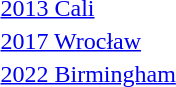<table>
<tr>
<td><a href='#'>2013 Cali</a></td>
<td></td>
<td></td>
<td></td>
</tr>
<tr>
<td><a href='#'>2017 Wrocław</a></td>
<td></td>
<td></td>
<td></td>
</tr>
<tr>
<td><a href='#'>2022 Birmingham</a></td>
<td></td>
<td></td>
<td></td>
</tr>
</table>
